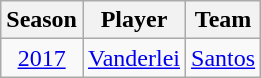<table class="wikitable">
<tr>
<th>Season</th>
<th>Player</th>
<th>Team</th>
</tr>
<tr>
<td align="center"><a href='#'>2017</a></td>
<td> <a href='#'>Vanderlei</a></td>
<td><a href='#'>Santos</a></td>
</tr>
</table>
